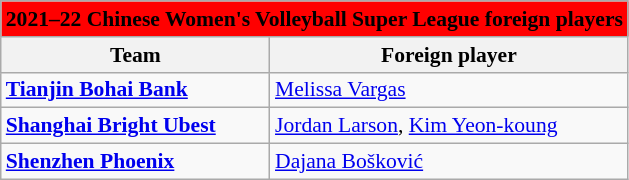<table class="wikitable" style="font-size:90%;">
<tr>
<th style=background:red colspan=3><span> 2021–22 Chinese Women's Volleyball Super League foreign players </span></th>
</tr>
<tr>
<th>Team</th>
<th>Foreign player</th>
</tr>
<tr>
<td><strong><a href='#'>Tianjin Bohai Bank</a></strong></td>
<td> <a href='#'>Melissa Vargas</a></td>
</tr>
<tr>
<td><strong><a href='#'>Shanghai Bright Ubest</a></strong></td>
<td> <a href='#'>Jordan Larson</a>,  <a href='#'>Kim Yeon-koung</a></td>
</tr>
<tr>
<td><strong><a href='#'>Shenzhen Phoenix</a></strong></td>
<td> <a href='#'>Dajana Bošković</a></td>
</tr>
</table>
